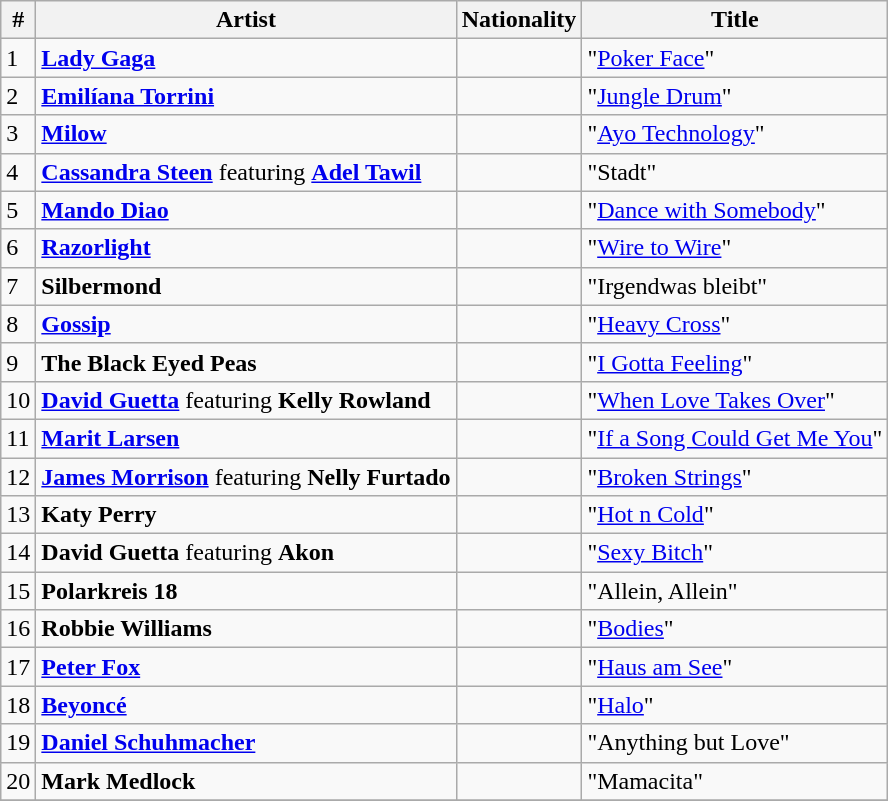<table class="wikitable sortable">
<tr>
<th>#</th>
<th>Artist</th>
<th>Nationality</th>
<th>Title</th>
</tr>
<tr>
<td>1</td>
<td><strong><a href='#'>Lady Gaga</a></strong></td>
<td></td>
<td>"<a href='#'>Poker Face</a>"</td>
</tr>
<tr>
<td>2</td>
<td><strong><a href='#'>Emilíana Torrini</a></strong></td>
<td></td>
<td>"<a href='#'>Jungle Drum</a>"</td>
</tr>
<tr>
<td>3</td>
<td><strong><a href='#'>Milow</a></strong></td>
<td></td>
<td>"<a href='#'>Ayo Technology</a>"</td>
</tr>
<tr>
<td>4</td>
<td><strong><a href='#'>Cassandra Steen</a></strong> featuring <strong><a href='#'>Adel Tawil</a></strong></td>
<td></td>
<td>"Stadt"</td>
</tr>
<tr>
<td>5</td>
<td><strong><a href='#'>Mando Diao</a></strong></td>
<td></td>
<td>"<a href='#'>Dance with Somebody</a>"</td>
</tr>
<tr>
<td>6</td>
<td><strong><a href='#'>Razorlight</a></strong></td>
<td><br></td>
<td>"<a href='#'>Wire to Wire</a>"</td>
</tr>
<tr>
<td>7</td>
<td><strong>Silbermond</strong></td>
<td></td>
<td>"Irgendwas bleibt"</td>
</tr>
<tr>
<td>8</td>
<td><strong><a href='#'>Gossip</a></strong></td>
<td></td>
<td>"<a href='#'>Heavy Cross</a>"</td>
</tr>
<tr>
<td>9</td>
<td><strong>The Black Eyed Peas</strong></td>
<td></td>
<td>"<a href='#'>I Gotta Feeling</a>"</td>
</tr>
<tr>
<td>10</td>
<td><strong><a href='#'>David Guetta</a></strong> featuring <strong>Kelly Rowland</strong></td>
<td><br></td>
<td>"<a href='#'>When Love Takes Over</a>"</td>
</tr>
<tr>
<td>11</td>
<td><strong><a href='#'>Marit Larsen</a></strong></td>
<td></td>
<td>"<a href='#'>If a Song Could Get Me You</a>"</td>
</tr>
<tr>
<td>12</td>
<td><strong><a href='#'>James Morrison</a></strong> featuring <strong>Nelly Furtado</strong></td>
<td><br></td>
<td>"<a href='#'>Broken Strings</a>"</td>
</tr>
<tr>
<td>13</td>
<td><strong>Katy Perry</strong></td>
<td></td>
<td>"<a href='#'>Hot n Cold</a>"</td>
</tr>
<tr>
<td>14</td>
<td><strong>David Guetta</strong> featuring <strong>Akon</strong></td>
<td><br></td>
<td>"<a href='#'>Sexy Bitch</a>"</td>
</tr>
<tr>
<td>15</td>
<td><strong>Polarkreis 18</strong></td>
<td></td>
<td>"Allein, Allein"</td>
</tr>
<tr>
<td>16</td>
<td><strong>Robbie Williams</strong></td>
<td></td>
<td>"<a href='#'>Bodies</a>"</td>
</tr>
<tr>
<td>17</td>
<td><strong><a href='#'>Peter Fox</a></strong></td>
<td></td>
<td>"<a href='#'>Haus am See</a>"</td>
</tr>
<tr>
<td>18</td>
<td><strong><a href='#'>Beyoncé</a></strong></td>
<td></td>
<td>"<a href='#'>Halo</a>"</td>
</tr>
<tr>
<td>19</td>
<td><strong><a href='#'>Daniel Schuhmacher</a></strong></td>
<td></td>
<td>"Anything but Love"</td>
</tr>
<tr>
<td>20</td>
<td><strong>Mark Medlock</strong></td>
<td></td>
<td>"Mamacita"</td>
</tr>
<tr>
</tr>
</table>
